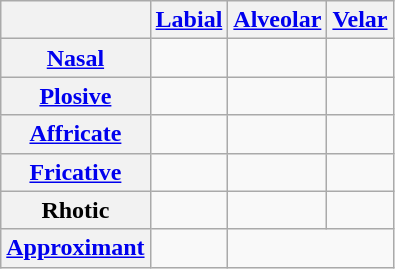<table class="wikitable">
<tr>
<th></th>
<th><a href='#'>Labial</a></th>
<th><a href='#'>Alveolar</a></th>
<th><a href='#'>Velar</a></th>
</tr>
<tr align=center>
<th><a href='#'>Nasal</a></th>
<td></td>
<td></td>
<td></td>
</tr>
<tr align=center>
<th><a href='#'>Plosive</a></th>
<td></td>
<td></td>
<td></td>
</tr>
<tr align=center>
<th><a href='#'>Affricate</a></th>
<td></td>
<td></td>
<td></td>
</tr>
<tr align=center>
<th><a href='#'>Fricative</a></th>
<td></td>
<td></td>
<td></td>
</tr>
<tr align=center>
<th>Rhotic</th>
<td></td>
<td> </td>
<td></td>
</tr>
<tr align=center>
<th><a href='#'>Approximant</a></th>
<td></td>
<td colspan=2></td>
</tr>
</table>
